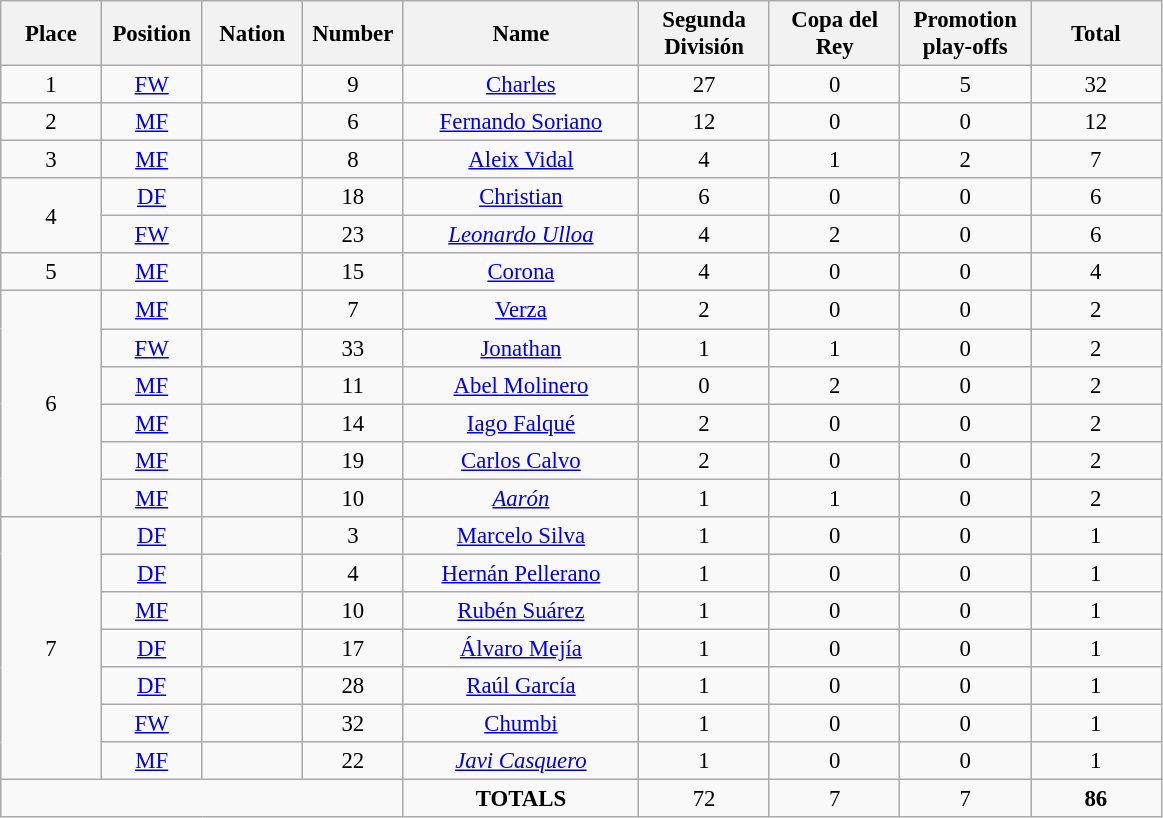<table class="wikitable" style="font-size: 95%; text-align: center;">
<tr>
<th width=60>Place</th>
<th width=60>Position</th>
<th width=60>Nation</th>
<th width=60>Number</th>
<th width=150>Name</th>
<th width=80>Segunda División</th>
<th width=80>Copa del Rey</th>
<th width=80>Promotion play-offs</th>
<th width=80><strong>Total</strong></th>
</tr>
<tr>
<td>1</td>
<td><a href='#'>FW</a></td>
<td></td>
<td>9</td>
<td><a href='#'>Charles</a></td>
<td>27</td>
<td>0</td>
<td>5</td>
<td>32</td>
</tr>
<tr>
<td>2</td>
<td><a href='#'>MF</a></td>
<td></td>
<td>6</td>
<td><a href='#'>Fernando Soriano</a></td>
<td>12</td>
<td>0</td>
<td>0</td>
<td>12</td>
</tr>
<tr>
<td>3</td>
<td><a href='#'>MF</a></td>
<td></td>
<td>8</td>
<td><a href='#'>Aleix Vidal</a></td>
<td>4</td>
<td>1</td>
<td>2</td>
<td>7</td>
</tr>
<tr>
<td rowspan="2">4</td>
<td><a href='#'>DF</a></td>
<td></td>
<td>18</td>
<td><a href='#'>Christian</a></td>
<td>6</td>
<td>0</td>
<td>0</td>
<td>6</td>
</tr>
<tr>
<td><a href='#'>FW</a></td>
<td></td>
<td>23</td>
<td><em><a href='#'>Leonardo Ulloa</a></em></td>
<td>4</td>
<td>2</td>
<td>0</td>
<td>6</td>
</tr>
<tr>
<td>5</td>
<td><a href='#'>MF</a></td>
<td></td>
<td>15</td>
<td><a href='#'>Corona</a></td>
<td>4</td>
<td>0</td>
<td>0</td>
<td>4</td>
</tr>
<tr>
<td rowspan="6">6</td>
<td><a href='#'>MF</a></td>
<td></td>
<td>7</td>
<td><a href='#'>Verza</a></td>
<td>2</td>
<td>0</td>
<td>0</td>
<td>2</td>
</tr>
<tr>
<td><a href='#'>FW</a></td>
<td></td>
<td>33</td>
<td><a href='#'>Jonathan</a></td>
<td>1</td>
<td>1</td>
<td>0</td>
<td>2</td>
</tr>
<tr>
<td><a href='#'>MF</a></td>
<td></td>
<td>11</td>
<td><a href='#'>Abel Molinero</a></td>
<td>0</td>
<td>2</td>
<td>0</td>
<td>2</td>
</tr>
<tr>
<td><a href='#'>MF</a></td>
<td></td>
<td>14</td>
<td><a href='#'>Iago Falqué</a></td>
<td>2</td>
<td>0</td>
<td>0</td>
<td>2</td>
</tr>
<tr>
<td><a href='#'>MF</a></td>
<td></td>
<td>19</td>
<td><a href='#'>Carlos Calvo</a></td>
<td>2</td>
<td>0</td>
<td>0</td>
<td>2</td>
</tr>
<tr>
<td><a href='#'>MF</a></td>
<td></td>
<td>10</td>
<td><em><a href='#'>Aarón</a></em></td>
<td>1</td>
<td>1</td>
<td>0</td>
<td>2</td>
</tr>
<tr>
<td rowspan="7">7</td>
<td><a href='#'>DF</a></td>
<td></td>
<td>3</td>
<td><a href='#'>Marcelo Silva</a></td>
<td>1</td>
<td>0</td>
<td>0</td>
<td>1</td>
</tr>
<tr>
<td><a href='#'>DF</a></td>
<td></td>
<td>4</td>
<td><a href='#'>Hernán Pellerano</a></td>
<td>1</td>
<td>0</td>
<td>0</td>
<td>1</td>
</tr>
<tr>
<td><a href='#'>MF</a></td>
<td></td>
<td>10</td>
<td><a href='#'>Rubén Suárez</a></td>
<td>1</td>
<td>0</td>
<td>0</td>
<td>1</td>
</tr>
<tr>
<td><a href='#'>DF</a></td>
<td></td>
<td>17</td>
<td><a href='#'>Álvaro Mejía</a></td>
<td>1</td>
<td>0</td>
<td>0</td>
<td>1</td>
</tr>
<tr>
<td><a href='#'>DF</a></td>
<td></td>
<td>28</td>
<td><a href='#'>Raúl García</a></td>
<td>1</td>
<td>0</td>
<td>0</td>
<td>1</td>
</tr>
<tr>
<td><a href='#'>FW</a></td>
<td></td>
<td>32</td>
<td><a href='#'>Chumbi</a></td>
<td>1</td>
<td>0</td>
<td>0</td>
<td>1</td>
</tr>
<tr>
<td><a href='#'>MF</a></td>
<td></td>
<td>22</td>
<td><em><a href='#'>Javi Casquero</a></em></td>
<td>1</td>
<td>0</td>
<td>0</td>
<td>1</td>
</tr>
<tr>
<td colspan="4"></td>
<td><strong>TOTALS</strong></td>
<td>72</td>
<td>7</td>
<td>7</td>
<td><strong>86</strong></td>
</tr>
</table>
